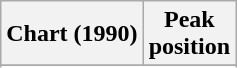<table class="wikitable sortable">
<tr>
<th align="left">Chart (1990)</th>
<th align="center">Peak<br>position</th>
</tr>
<tr>
</tr>
<tr>
</tr>
</table>
